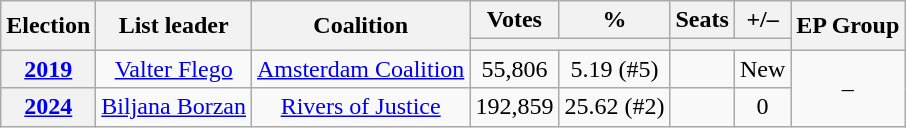<table class="wikitable" style="text-align:center;">
<tr>
<th rowspan=2>Election</th>
<th rowspan=2>List leader</th>
<th rowspan=2>Coalition</th>
<th>Votes</th>
<th>%</th>
<th>Seats</th>
<th>+/–</th>
<th rowspan=2>EP Group</th>
</tr>
<tr>
<th colspan=2></th>
<th colspan=2></th>
</tr>
<tr>
<th><a href='#'>2019</a></th>
<td><a href='#'>Valter Flego</a></td>
<td><a href='#'>Amsterdam Coalition</a></td>
<td>55,806</td>
<td>5.19 (#5)</td>
<td></td>
<td>New</td>
<td rowspan=2>–</td>
</tr>
<tr>
<th><a href='#'>2024</a></th>
<td><a href='#'>Biljana Borzan</a></td>
<td><a href='#'>Rivers of Justice</a></td>
<td>192,859</td>
<td>25.62 (#2)</td>
<td></td>
<td> 0</td>
</tr>
</table>
